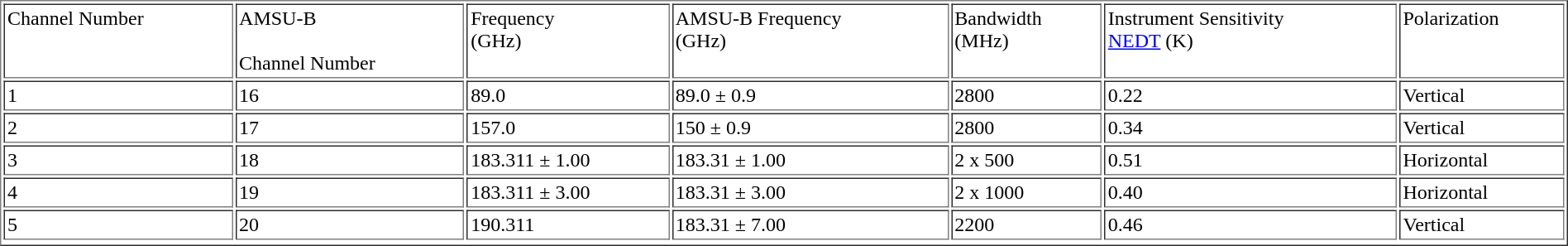<table border="1" width="100%" cellpadding="2" cellspacing="2">
<tr>
<td valign="top">Channel Number</td>
<td valign="top">AMSU-B<br><br>Channel Number</td>
<td valign="top">Frequency<br> (GHz)</td>
<td valign="top">AMSU-B Frequency<br> (GHz)</td>
<td valign="top">Bandwidth<br> (MHz)</td>
<td valign="top">Instrument Sensitivity <br> <a href='#'>NEDT</a> (K)</td>
<td valign="top">Polarization</td>
</tr>
<tr>
<td>1</td>
<td>16</td>
<td>89.0</td>
<td>89.0 ± 0.9</td>
<td>2800</td>
<td>0.22</td>
<td>Vertical</td>
</tr>
<tr>
<td>2</td>
<td>17</td>
<td>157.0</td>
<td>150 ± 0.9</td>
<td>2800</td>
<td>0.34</td>
<td>Vertical</td>
</tr>
<tr>
<td>3</td>
<td>18</td>
<td>183.311 ± 1.00</td>
<td>183.31 ± 1.00</td>
<td>2 x 500</td>
<td>0.51</td>
<td>Horizontal</td>
</tr>
<tr>
<td>4</td>
<td>19</td>
<td>183.311 ± 3.00</td>
<td>183.31 ± 3.00</td>
<td>2 x 1000</td>
<td>0.40</td>
<td>Horizontal</td>
</tr>
<tr>
<td>5</td>
<td>20</td>
<td>190.311</td>
<td>183.31 ± 7.00</td>
<td>2200</td>
<td>0.46</td>
<td>Vertical</td>
</tr>
<tr>
</tr>
</table>
